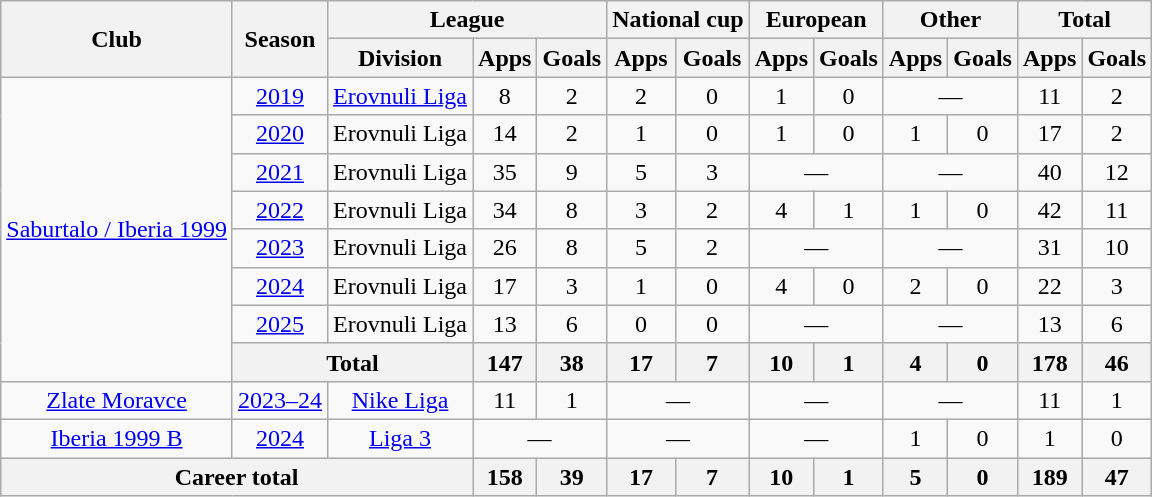<table class="wikitable" style="text-align:center">
<tr>
<th rowspan="2">Club</th>
<th rowspan="2">Season</th>
<th colspan="3">League</th>
<th colspan="2">National cup</th>
<th colspan="2">European</th>
<th colspan="2">Other</th>
<th colspan="2">Total</th>
</tr>
<tr>
<th>Division</th>
<th>Apps</th>
<th>Goals</th>
<th>Apps</th>
<th>Goals</th>
<th>Apps</th>
<th>Goals</th>
<th>Apps</th>
<th>Goals</th>
<th>Apps</th>
<th>Goals</th>
</tr>
<tr>
<td rowspan="8"><a href='#'>Saburtalo / Iberia 1999</a></td>
<td><a href='#'>2019</a></td>
<td><a href='#'>Erovnuli Liga</a></td>
<td>8</td>
<td>2</td>
<td>2</td>
<td>0</td>
<td>1</td>
<td>0</td>
<td colspan="2">—</td>
<td>11</td>
<td>2</td>
</tr>
<tr>
<td><a href='#'>2020</a></td>
<td>Erovnuli Liga</td>
<td>14</td>
<td>2</td>
<td>1</td>
<td>0</td>
<td>1</td>
<td>0</td>
<td>1</td>
<td>0</td>
<td>17</td>
<td>2</td>
</tr>
<tr>
<td><a href='#'>2021</a></td>
<td>Erovnuli Liga</td>
<td>35</td>
<td>9</td>
<td>5</td>
<td>3</td>
<td colspan="2">—</td>
<td colspan="2">—</td>
<td>40</td>
<td>12</td>
</tr>
<tr>
<td><a href='#'>2022</a></td>
<td>Erovnuli Liga</td>
<td>34</td>
<td>8</td>
<td>3</td>
<td>2</td>
<td>4</td>
<td>1</td>
<td>1</td>
<td>0</td>
<td>42</td>
<td>11</td>
</tr>
<tr>
<td><a href='#'>2023</a></td>
<td>Erovnuli Liga</td>
<td>26</td>
<td>8</td>
<td>5</td>
<td>2</td>
<td colspan="2">—</td>
<td colspan="2">—</td>
<td>31</td>
<td>10</td>
</tr>
<tr>
<td><a href='#'>2024</a></td>
<td>Erovnuli Liga</td>
<td>17</td>
<td>3</td>
<td>1</td>
<td>0</td>
<td>4</td>
<td>0</td>
<td>2</td>
<td>0</td>
<td>22</td>
<td>3</td>
</tr>
<tr>
<td><a href='#'>2025</a></td>
<td>Erovnuli Liga</td>
<td>13</td>
<td>6</td>
<td>0</td>
<td>0</td>
<td colspan="2">—</td>
<td colspan="2">—</td>
<td>13</td>
<td>6</td>
</tr>
<tr>
<th colspan="2">Total</th>
<th>147</th>
<th>38</th>
<th>17</th>
<th>7</th>
<th>10</th>
<th>1</th>
<th>4</th>
<th>0</th>
<th>178</th>
<th>46</th>
</tr>
<tr>
<td><a href='#'>Zlate Moravce</a></td>
<td><a href='#'>2023–24</a></td>
<td><a href='#'>Nike Liga</a></td>
<td>11</td>
<td>1</td>
<td colspan="2">—</td>
<td colspan="2">—</td>
<td colspan="2">—</td>
<td>11</td>
<td>1</td>
</tr>
<tr>
<td><a href='#'>Iberia 1999 B</a></td>
<td><a href='#'>2024</a></td>
<td><a href='#'>Liga 3</a></td>
<td colspan="2">—</td>
<td colspan="2">—</td>
<td colspan="2">—</td>
<td>1</td>
<td>0</td>
<td>1</td>
<td>0</td>
</tr>
<tr>
<th colspan="3">Career total</th>
<th>158</th>
<th>39</th>
<th>17</th>
<th>7</th>
<th>10</th>
<th>1</th>
<th>5</th>
<th>0</th>
<th>189</th>
<th>47</th>
</tr>
</table>
